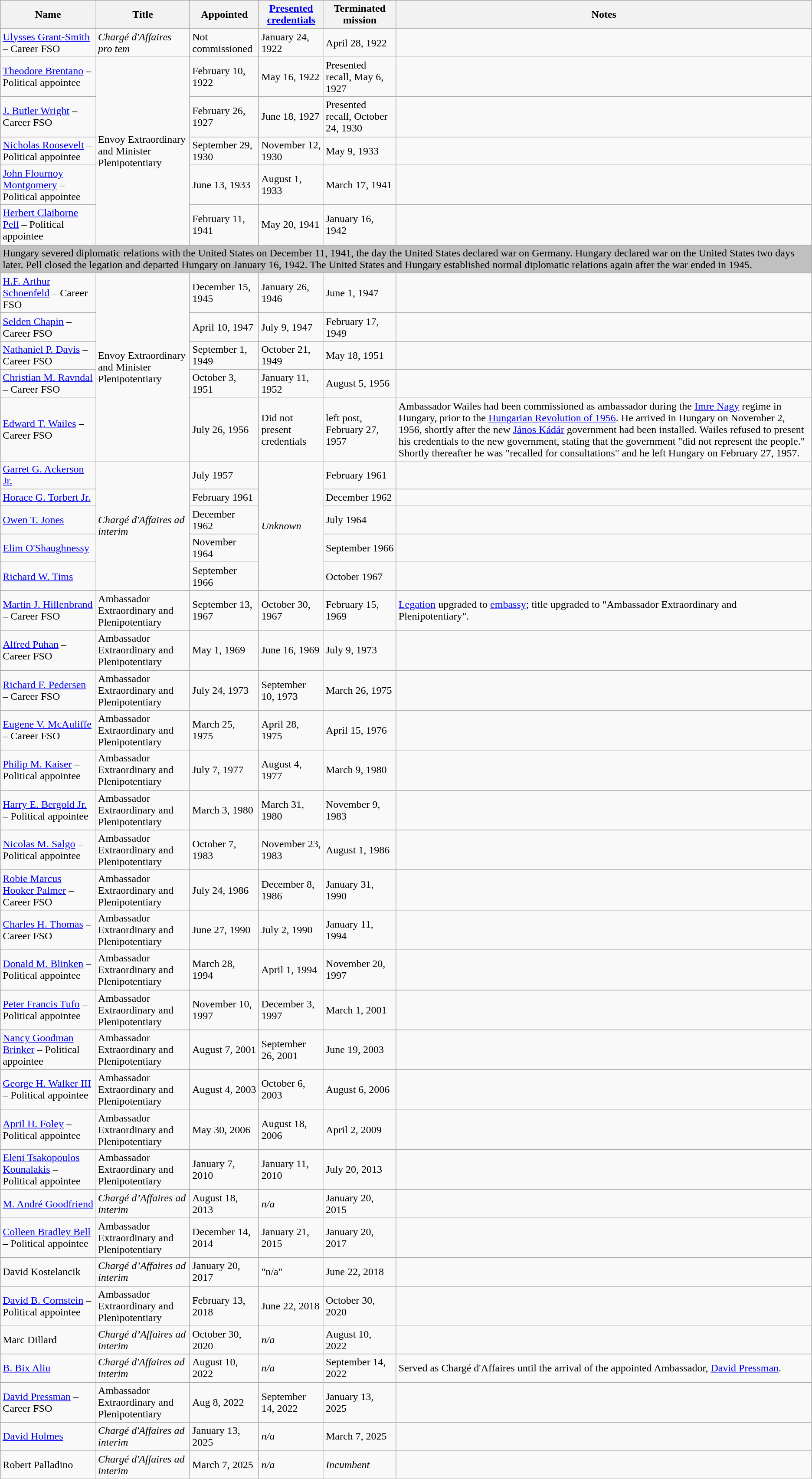<table class="wikitable">
<tr>
<th>Name</th>
<th>Title</th>
<th>Appointed</th>
<th><a href='#'>Presented credentials</a></th>
<th>Terminated mission</th>
<th>Notes</th>
</tr>
<tr>
<td><a href='#'>Ulysses Grant-Smith</a> – Career FSO</td>
<td><em>Chargé d'Affaires pro tem</em></td>
<td>Not commissioned</td>
<td>January 24, 1922</td>
<td>April 28, 1922</td>
<td></td>
</tr>
<tr>
<td><a href='#'>Theodore Brentano</a> – Political appointee</td>
<td rowspan="5">Envoy Extraordinary and Minister Plenipotentiary</td>
<td>February 10, 1922</td>
<td>May 16, 1922</td>
<td>Presented recall, May 6, 1927</td>
<td></td>
</tr>
<tr>
<td><a href='#'>J. Butler Wright</a> – Career FSO</td>
<td>February 26, 1927</td>
<td>June 18, 1927</td>
<td>Presented recall, October 24, 1930</td>
<td></td>
</tr>
<tr>
<td><a href='#'>Nicholas Roosevelt</a> – Political appointee</td>
<td>September 29, 1930</td>
<td>November 12, 1930</td>
<td>May 9, 1933</td>
<td></td>
</tr>
<tr>
<td><a href='#'>John Flournoy Montgomery</a> – Political appointee</td>
<td>June 13, 1933</td>
<td>August 1, 1933</td>
<td>March 17, 1941</td>
<td></td>
</tr>
<tr>
<td><a href='#'>Herbert Claiborne Pell</a> – Political appointee</td>
<td>February 11, 1941</td>
<td>May 20, 1941</td>
<td>January 16, 1942</td>
<td></td>
</tr>
<tr>
<td colspan="6" style="background: silver;">Hungary severed diplomatic relations with the United States on December 11, 1941, the day the United States declared war on Germany. Hungary declared war on the United States two days later. Pell closed the legation and departed Hungary on January 16, 1942. The United States and Hungary established normal diplomatic relations again after the war ended in 1945.</td>
</tr>
<tr>
<td><a href='#'>H.F. Arthur Schoenfeld</a> – Career FSO</td>
<td rowspan="5">Envoy Extraordinary and Minister Plenipotentiary</td>
<td>December 15, 1945</td>
<td>January 26, 1946</td>
<td>June 1, 1947</td>
<td></td>
</tr>
<tr>
<td><a href='#'>Selden Chapin</a> – Career FSO</td>
<td>April 10, 1947</td>
<td>July 9, 1947</td>
<td>February 17, 1949</td>
<td></td>
</tr>
<tr>
<td><a href='#'>Nathaniel P. Davis</a> – Career FSO</td>
<td>September 1, 1949</td>
<td>October 21, 1949</td>
<td>May 18, 1951</td>
<td></td>
</tr>
<tr>
<td><a href='#'>Christian M. Ravndal</a> – Career FSO</td>
<td>October 3, 1951</td>
<td>January 11, 1952</td>
<td>August 5, 1956</td>
<td></td>
</tr>
<tr>
<td><a href='#'>Edward T. Wailes</a> – Career FSO</td>
<td>July 26, 1956</td>
<td>Did not present credentials</td>
<td>left post, February 27, 1957</td>
<td>Ambassador Wailes had been commissioned as ambassador during the <a href='#'>Imre Nagy</a> regime in Hungary, prior to the <a href='#'>Hungarian Revolution of 1956</a>. He arrived in Hungary on November 2, 1956, shortly after the new <a href='#'>János Kádár</a> government had been installed. Wailes refused to present his credentials to the new government, stating that the government "did not represent the people." Shortly thereafter he was "recalled for consultations" and he left Hungary on February 27, 1957.</td>
</tr>
<tr>
<td><a href='#'>Garret G. Ackerson Jr.</a></td>
<td rowspan="5"><em>Chargé d'Affaires ad interim</em></td>
<td>July 1957</td>
<td rowspan="5"><em>Unknown</em></td>
<td>February 1961</td>
<td></td>
</tr>
<tr>
<td><a href='#'>Horace G. Torbert Jr.</a></td>
<td>February 1961</td>
<td>December 1962</td>
<td></td>
</tr>
<tr>
<td><a href='#'>Owen T. Jones</a></td>
<td>December 1962</td>
<td>July 1964</td>
<td></td>
</tr>
<tr>
<td><a href='#'>Elim O'Shaughnessy</a></td>
<td>November 1964</td>
<td>September 1966</td>
<td></td>
</tr>
<tr>
<td><a href='#'>Richard W. Tims</a></td>
<td>September 1966</td>
<td>October 1967</td>
<td></td>
</tr>
<tr>
<td><a href='#'>Martin J. Hillenbrand</a> – Career FSO</td>
<td>Ambassador Extraordinary and Plenipotentiary</td>
<td>September 13, 1967</td>
<td>October 30, 1967</td>
<td>February 15, 1969</td>
<td><a href='#'>Legation</a> upgraded to <a href='#'>embassy</a>; title upgraded to "Ambassador Extraordinary and Plenipotentiary".</td>
</tr>
<tr>
<td><a href='#'>Alfred Puhan</a> – Career FSO</td>
<td>Ambassador Extraordinary and Plenipotentiary</td>
<td>May 1, 1969</td>
<td>June 16, 1969</td>
<td>July 9, 1973</td>
<td></td>
</tr>
<tr>
<td><a href='#'>Richard F. Pedersen</a> – Career FSO</td>
<td>Ambassador Extraordinary and Plenipotentiary</td>
<td>July 24, 1973</td>
<td>September 10, 1973</td>
<td>March 26, 1975</td>
<td></td>
</tr>
<tr>
<td><a href='#'>Eugene V. McAuliffe</a> – Career FSO</td>
<td>Ambassador Extraordinary and Plenipotentiary</td>
<td>March 25, 1975</td>
<td>April 28, 1975</td>
<td>April 15, 1976</td>
<td></td>
</tr>
<tr>
<td><a href='#'>Philip M. Kaiser</a> – Political appointee</td>
<td>Ambassador Extraordinary and Plenipotentiary</td>
<td>July 7, 1977</td>
<td>August 4, 1977</td>
<td>March 9, 1980</td>
<td></td>
</tr>
<tr>
<td><a href='#'>Harry E. Bergold Jr.</a> – Political appointee</td>
<td>Ambassador Extraordinary and Plenipotentiary</td>
<td>March 3, 1980</td>
<td>March 31, 1980</td>
<td>November 9, 1983</td>
<td></td>
</tr>
<tr>
<td><a href='#'>Nicolas M. Salgo</a> – Political appointee</td>
<td>Ambassador Extraordinary and Plenipotentiary</td>
<td>October 7, 1983</td>
<td>November 23, 1983</td>
<td>August 1, 1986</td>
<td></td>
</tr>
<tr>
<td><a href='#'>Robie Marcus Hooker Palmer</a> – Career FSO</td>
<td>Ambassador Extraordinary and Plenipotentiary</td>
<td>July 24, 1986</td>
<td>December 8, 1986</td>
<td>January 31, 1990</td>
<td></td>
</tr>
<tr>
<td><a href='#'>Charles H. Thomas</a> – Career FSO</td>
<td>Ambassador Extraordinary and Plenipotentiary</td>
<td>June 27, 1990</td>
<td>July 2, 1990</td>
<td>January 11, 1994</td>
<td></td>
</tr>
<tr>
<td><a href='#'>Donald M. Blinken</a> – Political appointee</td>
<td>Ambassador Extraordinary and Plenipotentiary</td>
<td>March 28, 1994</td>
<td>April 1, 1994</td>
<td>November 20, 1997</td>
<td></td>
</tr>
<tr>
<td><a href='#'>Peter Francis Tufo</a> – Political appointee</td>
<td>Ambassador Extraordinary and Plenipotentiary</td>
<td>November 10, 1997</td>
<td>December 3, 1997</td>
<td>March 1, 2001</td>
<td></td>
</tr>
<tr>
<td><a href='#'>Nancy Goodman Brinker</a> – Political appointee</td>
<td>Ambassador Extraordinary and Plenipotentiary</td>
<td>August 7, 2001</td>
<td>September 26, 2001</td>
<td>June 19, 2003</td>
<td></td>
</tr>
<tr>
<td><a href='#'>George H. Walker III</a> – Political appointee</td>
<td>Ambassador Extraordinary and Plenipotentiary</td>
<td>August 4, 2003</td>
<td>October 6, 2003</td>
<td>August 6, 2006</td>
<td></td>
</tr>
<tr>
<td><a href='#'>April H. Foley</a> – Political appointee</td>
<td>Ambassador Extraordinary and Plenipotentiary</td>
<td>May 30, 2006</td>
<td>August 18, 2006</td>
<td>April 2, 2009</td>
<td></td>
</tr>
<tr>
<td><a href='#'>Eleni Tsakopoulos Kounalakis</a> – Political appointee</td>
<td>Ambassador Extraordinary and Plenipotentiary</td>
<td>January 7, 2010</td>
<td>January 11, 2010</td>
<td>July 20, 2013</td>
<td></td>
</tr>
<tr>
<td><a href='#'>M. André Goodfriend</a></td>
<td><em>Chargé d’Affaires ad interim</em></td>
<td>August 18, 2013</td>
<td><em>n/a</em></td>
<td>January 20, 2015</td>
<td></td>
</tr>
<tr>
<td><a href='#'>Colleen Bradley Bell</a>  – Political appointee</td>
<td>Ambassador Extraordinary and Plenipotentiary</td>
<td>December 14, 2014</td>
<td>January 21, 2015</td>
<td>January 20, 2017</td>
<td></td>
</tr>
<tr>
<td>David Kostelancik</td>
<td><em>Chargé d’Affaires ad interim</em></td>
<td>January 20, 2017</td>
<td>"n/a"</td>
<td>June 22, 2018</td>
<td></td>
</tr>
<tr>
<td><a href='#'>David B. Cornstein</a>  – Political appointee</td>
<td>Ambassador Extraordinary and Plenipotentiary</td>
<td>February 13, 2018</td>
<td>June 22, 2018</td>
<td>October 30, 2020</td>
<td></td>
</tr>
<tr>
<td>Marc Dillard</td>
<td><em>Chargé d’Affaires ad interim</em></td>
<td>October 30, 2020</td>
<td><em>n/a</em></td>
<td>August 10, 2022</td>
<td></td>
</tr>
<tr>
<td><a href='#'>B. Bix Aliu</a></td>
<td><em>Chargé d'Affaires ad interim</em></td>
<td>August 10, 2022</td>
<td><em>n/a</em></td>
<td>September 14, 2022</td>
<td>Served as Chargé d'Affaires until the arrival of the appointed Ambassador, <a href='#'>David Pressman</a>.</td>
</tr>
<tr>
<td><a href='#'>David Pressman</a>  – Career FSO</td>
<td>Ambassador Extraordinary and Plenipotentiary</td>
<td>Aug 8, 2022</td>
<td>September 14, 2022</td>
<td>January 13, 2025</td>
<td></td>
</tr>
<tr>
<td><a href='#'>David Holmes</a></td>
<td><em>Chargé d'Affaires ad interim</em></td>
<td>January 13, 2025</td>
<td><em>n/a</em></td>
<td>March 7, 2025</td>
<td></td>
</tr>
<tr>
<td>Robert Palladino</td>
<td><em>Chargé d'Affaires ad interim</em></td>
<td>March 7, 2025</td>
<td><em>n/a</em></td>
<td><em>Incumbent</em></td>
<td></td>
</tr>
</table>
